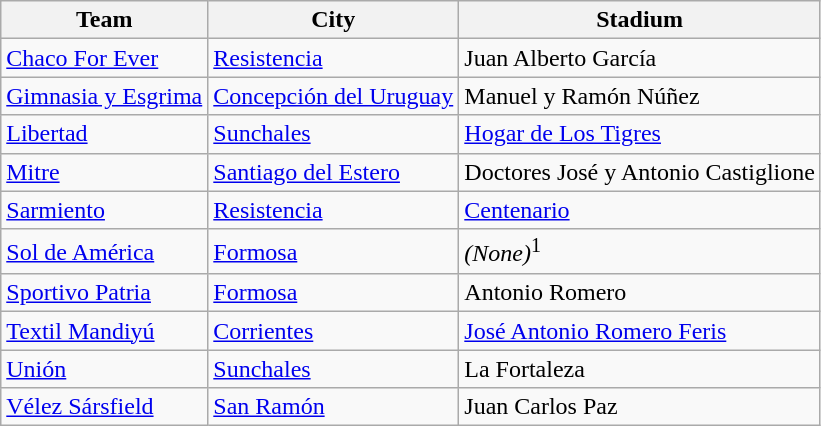<table class="wikitable sortable">
<tr>
<th>Team</th>
<th>City</th>
<th>Stadium</th>
</tr>
<tr>
<td> <a href='#'>Chaco For Ever</a></td>
<td><a href='#'>Resistencia</a></td>
<td>Juan Alberto García</td>
</tr>
<tr>
<td> <a href='#'>Gimnasia y Esgrima</a></td>
<td><a href='#'>Concepción del Uruguay</a></td>
<td>Manuel y Ramón Núñez</td>
</tr>
<tr>
<td> <a href='#'>Libertad</a></td>
<td><a href='#'>Sunchales</a></td>
<td><a href='#'>Hogar de Los Tigres</a></td>
</tr>
<tr>
<td> <a href='#'>Mitre</a></td>
<td><a href='#'>Santiago del Estero</a></td>
<td>Doctores José y Antonio Castiglione</td>
</tr>
<tr>
<td> <a href='#'>Sarmiento</a></td>
<td><a href='#'>Resistencia</a></td>
<td><a href='#'>Centenario</a></td>
</tr>
<tr>
<td> <a href='#'>Sol de América</a></td>
<td><a href='#'>Formosa</a></td>
<td><em>(None)</em><sup>1</sup></td>
</tr>
<tr>
<td> <a href='#'>Sportivo Patria</a></td>
<td><a href='#'>Formosa</a></td>
<td>Antonio Romero</td>
</tr>
<tr>
<td> <a href='#'>Textil Mandiyú</a></td>
<td><a href='#'>Corrientes</a></td>
<td><a href='#'>José Antonio Romero Feris</a></td>
</tr>
<tr>
<td> <a href='#'>Unión</a></td>
<td><a href='#'>Sunchales</a></td>
<td>La Fortaleza</td>
</tr>
<tr>
<td> <a href='#'>Vélez Sársfield</a></td>
<td><a href='#'>San Ramón</a></td>
<td>Juan Carlos Paz</td>
</tr>
</table>
